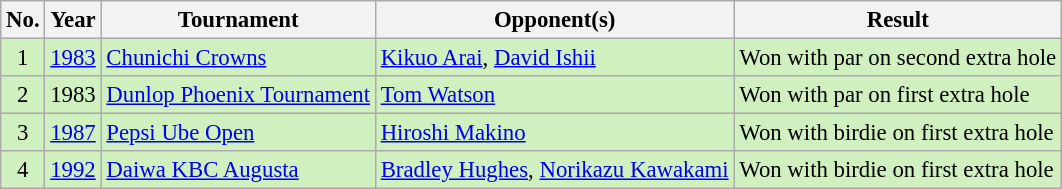<table class="wikitable" style="font-size:95%;">
<tr>
<th>No.</th>
<th>Year</th>
<th>Tournament</th>
<th>Opponent(s)</th>
<th>Result</th>
</tr>
<tr style="background:#D0F0C0;">
<td align=center>1</td>
<td><a href='#'>1983</a></td>
<td><a href='#'>Chunichi Crowns</a></td>
<td> <a href='#'>Kikuo Arai</a>,  <a href='#'>David Ishii</a></td>
<td>Won with par on second extra hole</td>
</tr>
<tr style="background:#D0F0C0;">
<td align=center>2</td>
<td>1983</td>
<td><a href='#'>Dunlop Phoenix Tournament</a></td>
<td> <a href='#'>Tom Watson</a></td>
<td>Won with par on first extra hole</td>
</tr>
<tr style="background:#D0F0C0;">
<td align=center>3</td>
<td><a href='#'>1987</a></td>
<td><a href='#'>Pepsi Ube Open</a></td>
<td> <a href='#'>Hiroshi Makino</a></td>
<td>Won with birdie on first extra hole</td>
</tr>
<tr style="background:#D0F0C0;">
<td align=center>4</td>
<td><a href='#'>1992</a></td>
<td><a href='#'>Daiwa KBC Augusta</a></td>
<td> <a href='#'>Bradley Hughes</a>,  <a href='#'>Norikazu Kawakami</a></td>
<td>Won with birdie on first extra hole</td>
</tr>
</table>
